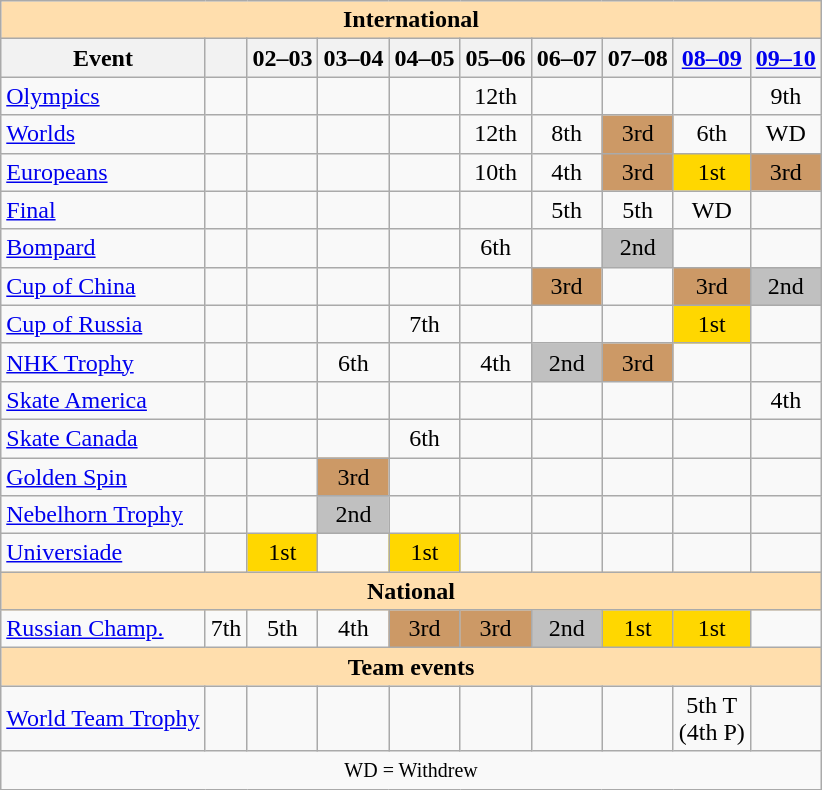<table class="wikitable" style="text-align:center">
<tr>
<th style="background-color: #ffdead; " colspan=10 align=center>International</th>
</tr>
<tr>
<th>Event</th>
<th></th>
<th>02–03</th>
<th>03–04</th>
<th>04–05</th>
<th>05–06</th>
<th>06–07</th>
<th>07–08</th>
<th><a href='#'>08–09</a></th>
<th><a href='#'>09–10</a></th>
</tr>
<tr>
<td align=left><a href='#'>Olympics</a></td>
<td></td>
<td></td>
<td></td>
<td></td>
<td>12th</td>
<td></td>
<td></td>
<td></td>
<td>9th</td>
</tr>
<tr>
<td align=left><a href='#'>Worlds</a></td>
<td></td>
<td></td>
<td></td>
<td></td>
<td>12th</td>
<td>8th</td>
<td bgcolor=cc9966>3rd</td>
<td>6th</td>
<td>WD</td>
</tr>
<tr>
<td align=left><a href='#'>Europeans</a></td>
<td></td>
<td></td>
<td></td>
<td></td>
<td>10th</td>
<td>4th</td>
<td bgcolor=cc9966>3rd</td>
<td bgcolor=gold>1st</td>
<td bgcolor=cc9966>3rd</td>
</tr>
<tr>
<td align=left> <a href='#'>Final</a></td>
<td></td>
<td></td>
<td></td>
<td></td>
<td></td>
<td>5th</td>
<td>5th</td>
<td>WD</td>
<td></td>
</tr>
<tr>
<td align=left> <a href='#'>Bompard</a></td>
<td></td>
<td></td>
<td></td>
<td></td>
<td>6th</td>
<td></td>
<td bgcolor=silver>2nd</td>
<td></td>
<td></td>
</tr>
<tr>
<td align=left> <a href='#'>Cup of China</a></td>
<td></td>
<td></td>
<td></td>
<td></td>
<td></td>
<td bgcolor=cc9966>3rd</td>
<td></td>
<td bgcolor=cc9966>3rd</td>
<td bgcolor=silver>2nd</td>
</tr>
<tr>
<td align=left> <a href='#'>Cup of Russia</a></td>
<td></td>
<td></td>
<td></td>
<td>7th</td>
<td></td>
<td></td>
<td></td>
<td bgcolor=gold>1st</td>
<td></td>
</tr>
<tr>
<td align=left> <a href='#'>NHK Trophy</a></td>
<td></td>
<td></td>
<td>6th</td>
<td></td>
<td>4th</td>
<td bgcolor=silver>2nd</td>
<td bgcolor=cc9966>3rd</td>
<td></td>
<td></td>
</tr>
<tr>
<td align=left> <a href='#'>Skate America</a></td>
<td></td>
<td></td>
<td></td>
<td></td>
<td></td>
<td></td>
<td></td>
<td></td>
<td>4th</td>
</tr>
<tr>
<td align=left> <a href='#'>Skate Canada</a></td>
<td></td>
<td></td>
<td></td>
<td>6th</td>
<td></td>
<td></td>
<td></td>
<td></td>
<td></td>
</tr>
<tr>
<td align=left><a href='#'>Golden Spin</a></td>
<td></td>
<td></td>
<td bgcolor=cc9966>3rd</td>
<td></td>
<td></td>
<td></td>
<td></td>
<td></td>
<td></td>
</tr>
<tr>
<td align=left><a href='#'>Nebelhorn Trophy</a></td>
<td></td>
<td></td>
<td bgcolor=silver>2nd</td>
<td></td>
<td></td>
<td></td>
<td></td>
<td></td>
<td></td>
</tr>
<tr>
<td align=left><a href='#'>Universiade</a></td>
<td></td>
<td bgcolor=gold>1st</td>
<td></td>
<td bgcolor=gold>1st</td>
<td></td>
<td></td>
<td></td>
<td></td>
<td></td>
</tr>
<tr>
<th style="background-color: #ffdead; " colspan=10 align=center>National</th>
</tr>
<tr>
<td align=left><a href='#'>Russian Champ.</a></td>
<td>7th</td>
<td>5th</td>
<td>4th</td>
<td bgcolor=cc9966>3rd</td>
<td bgcolor=cc9966>3rd</td>
<td bgcolor=silver>2nd</td>
<td bgcolor=gold>1st</td>
<td bgcolor=gold>1st</td>
<td></td>
</tr>
<tr>
<th style="background-color: #ffdead; " colspan=10 align=center><strong>Team events</strong></th>
</tr>
<tr>
<td align=left><a href='#'>World Team Trophy</a></td>
<td></td>
<td></td>
<td></td>
<td></td>
<td></td>
<td></td>
<td></td>
<td>5th T <br> (4th P)</td>
<td></td>
</tr>
<tr>
<td colspan=10 align=center><small> WD = Withdrew </small></td>
</tr>
</table>
